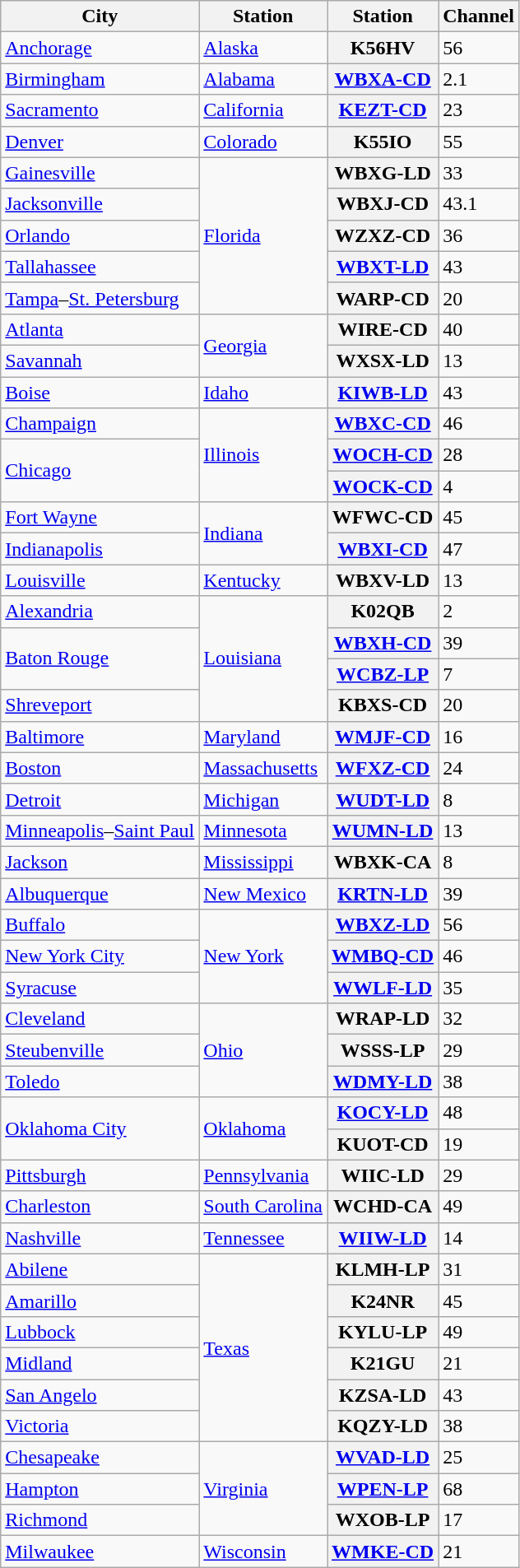<table class="wikitable sortable">
<tr>
<th>City</th>
<th>Station</th>
<th>Station</th>
<th>Channel</th>
</tr>
<tr>
<td><a href='#'>Anchorage</a></td>
<td><a href='#'>Alaska</a></td>
<th scope="row">K56HV</th>
<td>56</td>
</tr>
<tr>
<td><a href='#'>Birmingham</a></td>
<td><a href='#'>Alabama</a></td>
<th scope="row"><a href='#'>WBXA-CD</a></th>
<td>2.1</td>
</tr>
<tr>
<td><a href='#'>Sacramento</a></td>
<td><a href='#'>California</a></td>
<th scope="row"><a href='#'>KEZT-CD</a></th>
<td>23</td>
</tr>
<tr>
<td><a href='#'>Denver</a></td>
<td><a href='#'>Colorado</a></td>
<th scope="row">K55IO</th>
<td>55</td>
</tr>
<tr>
<td><a href='#'>Gainesville</a></td>
<td rowspan="5"><a href='#'>Florida</a></td>
<th scope="row">WBXG-LD</th>
<td>33</td>
</tr>
<tr>
<td><a href='#'>Jacksonville</a></td>
<th scope="row">WBXJ-CD</th>
<td>43.1</td>
</tr>
<tr>
<td><a href='#'>Orlando</a></td>
<th scope="row">WZXZ-CD</th>
<td>36</td>
</tr>
<tr>
<td><a href='#'>Tallahassee</a></td>
<th scope="row"><a href='#'>WBXT-LD</a></th>
<td>43</td>
</tr>
<tr>
<td><a href='#'>Tampa</a>–<a href='#'>St. Petersburg</a></td>
<th scope="row">WARP-CD</th>
<td>20</td>
</tr>
<tr>
<td><a href='#'>Atlanta</a></td>
<td rowspan="2"><a href='#'>Georgia</a></td>
<th scope="row">WIRE-CD</th>
<td>40</td>
</tr>
<tr>
<td><a href='#'>Savannah</a></td>
<th scope="row">WXSX-LD</th>
<td>13</td>
</tr>
<tr>
<td><a href='#'>Boise</a></td>
<td><a href='#'>Idaho</a></td>
<th scope="row"><a href='#'>KIWB-LD</a></th>
<td>43</td>
</tr>
<tr>
<td><a href='#'>Champaign</a></td>
<td rowspan="3"><a href='#'>Illinois</a></td>
<th scope="row"><a href='#'>WBXC-CD</a></th>
<td>46</td>
</tr>
<tr>
<td rowspan="2"><a href='#'>Chicago</a></td>
<th scope="row"><a href='#'>WOCH-CD</a></th>
<td>28</td>
</tr>
<tr>
<th scope="row"><a href='#'>WOCK-CD</a></th>
<td>4</td>
</tr>
<tr>
<td><a href='#'>Fort Wayne</a></td>
<td rowspan="2"><a href='#'>Indiana</a></td>
<th scope="row">WFWC-CD</th>
<td>45</td>
</tr>
<tr>
<td><a href='#'>Indianapolis</a></td>
<th scope="row"><a href='#'>WBXI-CD</a></th>
<td>47</td>
</tr>
<tr>
<td><a href='#'>Louisville</a></td>
<td><a href='#'>Kentucky</a></td>
<th scope="row">WBXV-LD</th>
<td>13</td>
</tr>
<tr>
<td><a href='#'>Alexandria</a></td>
<td rowspan="4"><a href='#'>Louisiana</a></td>
<th scope="row">K02QB</th>
<td>2</td>
</tr>
<tr>
<td rowspan="2"><a href='#'>Baton Rouge</a></td>
<th scope="row"><a href='#'>WBXH-CD</a></th>
<td>39</td>
</tr>
<tr>
<th scope="row"><a href='#'>WCBZ-LP</a></th>
<td>7</td>
</tr>
<tr>
<td><a href='#'>Shreveport</a></td>
<th scope="row">KBXS-CD</th>
<td>20</td>
</tr>
<tr>
<td><a href='#'>Baltimore</a></td>
<td><a href='#'>Maryland</a></td>
<th scope="row"><a href='#'>WMJF-CD</a></th>
<td>16</td>
</tr>
<tr>
<td><a href='#'>Boston</a></td>
<td><a href='#'>Massachusetts</a></td>
<th scope="row"><a href='#'>WFXZ-CD</a></th>
<td>24</td>
</tr>
<tr>
<td><a href='#'>Detroit</a></td>
<td><a href='#'>Michigan</a></td>
<th scope="row"><a href='#'>WUDT-LD</a></th>
<td>8</td>
</tr>
<tr>
<td><a href='#'>Minneapolis</a>–<a href='#'>Saint Paul</a></td>
<td><a href='#'>Minnesota</a></td>
<th scope="row"><a href='#'>WUMN-LD</a></th>
<td>13</td>
</tr>
<tr>
<td><a href='#'>Jackson</a></td>
<td><a href='#'>Mississippi</a></td>
<th scope="row">WBXK-CA</th>
<td>8</td>
</tr>
<tr>
<td><a href='#'>Albuquerque</a></td>
<td><a href='#'>New Mexico</a></td>
<th scope="row"><a href='#'>KRTN-LD</a></th>
<td>39</td>
</tr>
<tr>
<td><a href='#'>Buffalo</a></td>
<td rowspan="3"><a href='#'>New York</a></td>
<th scope="row"><a href='#'>WBXZ-LD</a></th>
<td>56</td>
</tr>
<tr>
<td><a href='#'>New York City</a></td>
<th scope="row"><a href='#'>WMBQ-CD</a></th>
<td>46</td>
</tr>
<tr>
<td><a href='#'>Syracuse</a></td>
<th scope="row"><a href='#'>WWLF-LD</a></th>
<td>35</td>
</tr>
<tr>
<td><a href='#'>Cleveland</a></td>
<td rowspan="3"><a href='#'>Ohio</a></td>
<th scope="row">WRAP-LD</th>
<td>32</td>
</tr>
<tr>
<td><a href='#'>Steubenville</a></td>
<th scope="row">WSSS-LP</th>
<td>29</td>
</tr>
<tr>
<td><a href='#'>Toledo</a></td>
<th scope="row"><a href='#'>WDMY-LD</a></th>
<td>38</td>
</tr>
<tr>
<td rowspan="2"><a href='#'>Oklahoma City</a></td>
<td rowspan="2"><a href='#'>Oklahoma</a></td>
<th scope="row"><a href='#'>KOCY-LD</a></th>
<td>48</td>
</tr>
<tr>
<th scope="row">KUOT-CD</th>
<td>19</td>
</tr>
<tr>
<td><a href='#'>Pittsburgh</a></td>
<td><a href='#'>Pennsylvania</a></td>
<th scope="row">WIIC-LD</th>
<td>29</td>
</tr>
<tr>
<td><a href='#'>Charleston</a></td>
<td><a href='#'>South Carolina</a></td>
<th scope="row">WCHD-CA</th>
<td>49</td>
</tr>
<tr>
<td><a href='#'>Nashville</a></td>
<td><a href='#'>Tennessee</a></td>
<th scope="row"><a href='#'>WIIW-LD</a></th>
<td>14</td>
</tr>
<tr>
<td><a href='#'>Abilene</a></td>
<td rowspan="6"><a href='#'>Texas</a></td>
<th scope="row">KLMH-LP</th>
<td>31</td>
</tr>
<tr>
<td><a href='#'>Amarillo</a></td>
<th scope="row">K24NR</th>
<td>45</td>
</tr>
<tr>
<td><a href='#'>Lubbock</a></td>
<th scope="row">KYLU-LP</th>
<td>49</td>
</tr>
<tr>
<td><a href='#'>Midland</a></td>
<th scope="row">K21GU</th>
<td>21</td>
</tr>
<tr>
<td><a href='#'>San Angelo</a></td>
<th scope="row">KZSA-LD</th>
<td>43</td>
</tr>
<tr>
<td><a href='#'>Victoria</a></td>
<th scope="row">KQZY-LD</th>
<td>38</td>
</tr>
<tr>
<td><a href='#'>Chesapeake</a></td>
<td rowspan="3"><a href='#'>Virginia</a></td>
<th scope="row"><a href='#'>WVAD-LD</a></th>
<td>25</td>
</tr>
<tr>
<td><a href='#'>Hampton</a></td>
<th scope="row"><a href='#'>WPEN-LP</a></th>
<td>68</td>
</tr>
<tr>
<td><a href='#'>Richmond</a></td>
<th scope="row">WXOB-LP</th>
<td>17</td>
</tr>
<tr>
<td><a href='#'>Milwaukee</a></td>
<td><a href='#'>Wisconsin</a></td>
<th scope="row"><a href='#'>WMKE-CD</a></th>
<td>21</td>
</tr>
</table>
